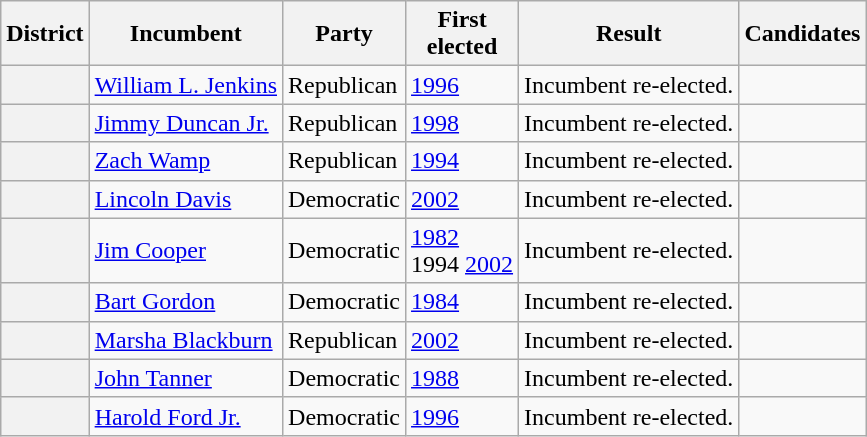<table class="wikitable">
<tr>
<th>District</th>
<th>Incumbent</th>
<th>Party</th>
<th>First<br>elected</th>
<th>Result</th>
<th>Candidates</th>
</tr>
<tr>
<th></th>
<td><a href='#'>William L. Jenkins</a></td>
<td>Republican</td>
<td><a href='#'>1996</a></td>
<td>Incumbent re-elected.</td>
<td nowrap=""></td>
</tr>
<tr>
<th></th>
<td><a href='#'>Jimmy Duncan Jr.</a></td>
<td>Republican</td>
<td><a href='#'>1998</a></td>
<td>Incumbent re-elected.</td>
<td nowrap=""></td>
</tr>
<tr>
<th></th>
<td><a href='#'>Zach Wamp</a></td>
<td>Republican</td>
<td><a href='#'>1994</a></td>
<td>Incumbent re-elected.</td>
<td nowrap=""></td>
</tr>
<tr>
<th></th>
<td><a href='#'>Lincoln Davis</a></td>
<td>Democratic</td>
<td><a href='#'>2002</a></td>
<td>Incumbent re-elected.</td>
<td nowrap=""></td>
</tr>
<tr>
<th></th>
<td><a href='#'>Jim Cooper</a></td>
<td>Democratic</td>
<td><a href='#'>1982</a><br>1994 
<a href='#'>2002</a></td>
<td>Incumbent re-elected.</td>
<td nowrap=""></td>
</tr>
<tr>
<th></th>
<td><a href='#'>Bart Gordon</a></td>
<td>Democratic</td>
<td><a href='#'>1984</a></td>
<td>Incumbent re-elected.</td>
<td nowrap=""></td>
</tr>
<tr>
<th></th>
<td><a href='#'>Marsha Blackburn</a></td>
<td>Republican</td>
<td><a href='#'>2002</a></td>
<td>Incumbent re-elected.</td>
<td nowrap=""></td>
</tr>
<tr>
<th></th>
<td><a href='#'>John Tanner</a></td>
<td>Democratic</td>
<td><a href='#'>1988</a></td>
<td>Incumbent re-elected.</td>
<td nowrap=""></td>
</tr>
<tr>
<th></th>
<td><a href='#'>Harold Ford Jr.</a></td>
<td>Democratic</td>
<td><a href='#'>1996</a></td>
<td>Incumbent re-elected.</td>
<td nowrap=""></td>
</tr>
</table>
